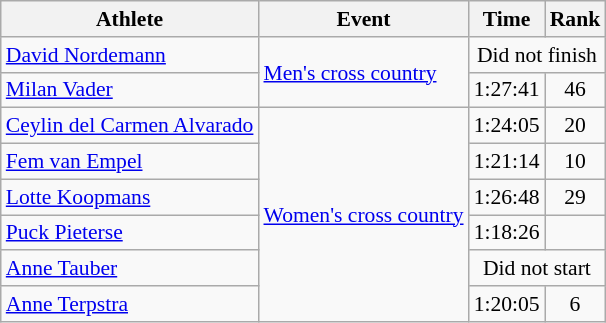<table class="wikitable" style="font-size:90%">
<tr>
<th>Athlete</th>
<th>Event</th>
<th>Time</th>
<th>Rank</th>
</tr>
<tr align=center>
<td align=left><a href='#'>David Nordemann</a></td>
<td align=left rowspan="2"><a href='#'>Men's cross country</a></td>
<td colspan="2">Did not finish</td>
</tr>
<tr align=center>
<td align=left><a href='#'>Milan Vader</a></td>
<td>1:27:41</td>
<td>46</td>
</tr>
<tr align=center>
<td align=left><a href='#'>Ceylin del Carmen Alvarado</a></td>
<td align=left rowspan="6"><a href='#'>Women's cross country</a></td>
<td>1:24:05</td>
<td>20</td>
</tr>
<tr align=center>
<td align=left><a href='#'>Fem van Empel</a></td>
<td>1:21:14</td>
<td>10</td>
</tr>
<tr align=center>
<td align=left><a href='#'>Lotte Koopmans</a></td>
<td>1:26:48</td>
<td>29</td>
</tr>
<tr align=center>
<td align=left><a href='#'>Puck Pieterse</a></td>
<td>1:18:26</td>
<td></td>
</tr>
<tr align=center>
<td align=left><a href='#'>Anne Tauber</a></td>
<td colspan="2">Did not start</td>
</tr>
<tr align=center>
<td align=left><a href='#'>Anne Terpstra</a></td>
<td>1:20:05</td>
<td>6</td>
</tr>
</table>
